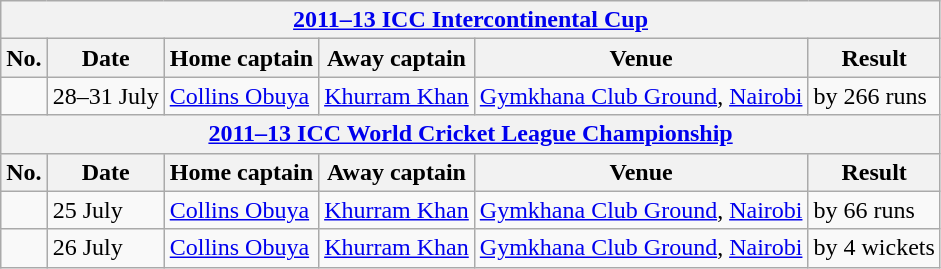<table class="wikitable">
<tr>
<th colspan="6"><a href='#'>2011–13 ICC Intercontinental Cup</a></th>
</tr>
<tr>
<th>No.</th>
<th>Date</th>
<th>Home captain</th>
<th>Away captain</th>
<th>Venue</th>
<th>Result</th>
</tr>
<tr>
<td></td>
<td>28–31 July</td>
<td><a href='#'>Collins Obuya</a></td>
<td><a href='#'>Khurram Khan</a></td>
<td><a href='#'>Gymkhana Club Ground</a>, <a href='#'>Nairobi</a></td>
<td> by 266 runs</td>
</tr>
<tr>
<th colspan="6"><a href='#'>2011–13 ICC World Cricket League Championship</a></th>
</tr>
<tr>
<th>No.</th>
<th>Date</th>
<th>Home captain</th>
<th>Away captain</th>
<th>Venue</th>
<th>Result</th>
</tr>
<tr>
<td></td>
<td>25 July</td>
<td><a href='#'>Collins Obuya</a></td>
<td><a href='#'>Khurram Khan</a></td>
<td><a href='#'>Gymkhana Club Ground</a>, <a href='#'>Nairobi</a></td>
<td> by 66 runs</td>
</tr>
<tr>
<td></td>
<td>26 July</td>
<td><a href='#'>Collins Obuya</a></td>
<td><a href='#'>Khurram Khan</a></td>
<td><a href='#'>Gymkhana Club Ground</a>, <a href='#'>Nairobi</a></td>
<td> by 4 wickets</td>
</tr>
</table>
